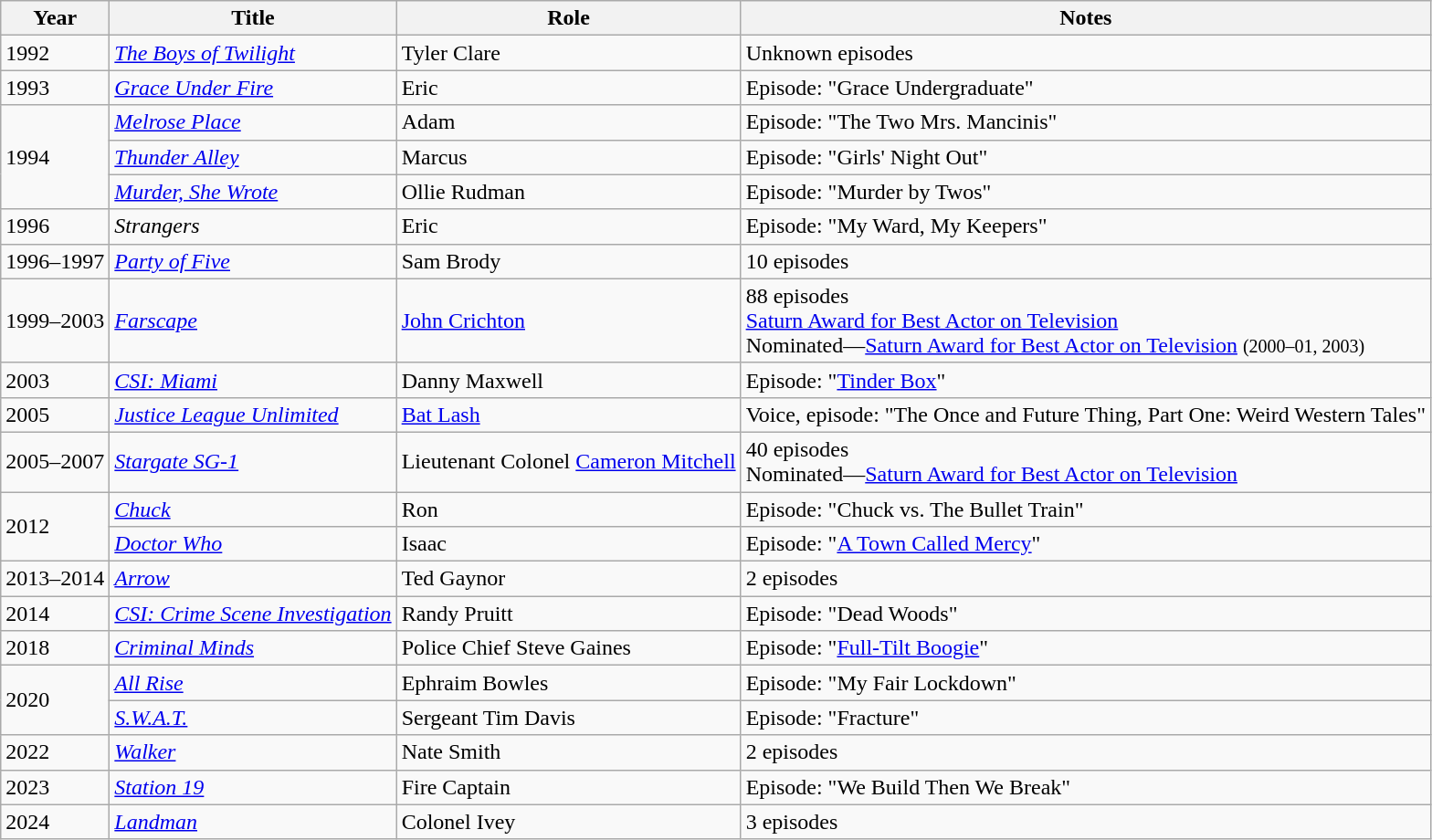<table class="wikitable sortable">
<tr>
<th>Year</th>
<th>Title</th>
<th>Role</th>
<th class="unsortable">Notes</th>
</tr>
<tr>
<td>1992</td>
<td><em><a href='#'>The Boys of Twilight</a></em></td>
<td>Tyler Clare</td>
<td>Unknown episodes</td>
</tr>
<tr>
<td>1993</td>
<td><em><a href='#'>Grace Under Fire</a></em></td>
<td>Eric</td>
<td>Episode: "Grace Undergraduate"</td>
</tr>
<tr>
<td rowspan=3>1994</td>
<td><em><a href='#'>Melrose Place</a></em></td>
<td>Adam</td>
<td>Episode: "The Two Mrs. Mancinis"</td>
</tr>
<tr>
<td><em><a href='#'>Thunder Alley</a></em></td>
<td>Marcus</td>
<td>Episode: "Girls' Night Out"</td>
</tr>
<tr>
<td><em><a href='#'>Murder, She Wrote</a></em></td>
<td>Ollie Rudman</td>
<td>Episode: "Murder by Twos"</td>
</tr>
<tr>
<td>1996</td>
<td><em>Strangers</em></td>
<td>Eric</td>
<td>Episode: "My Ward, My Keepers"</td>
</tr>
<tr>
<td>1996–1997</td>
<td><em><a href='#'>Party of Five</a></em></td>
<td>Sam Brody</td>
<td>10 episodes</td>
</tr>
<tr>
<td>1999–2003</td>
<td><em><a href='#'>Farscape</a></em></td>
<td><a href='#'>John Crichton</a></td>
<td>88 episodes<br><a href='#'>Saturn Award for Best Actor on Television</a><br>Nominated—<a href='#'>Saturn Award for Best Actor on Television</a> <small>(2000–01, 2003)</small></td>
</tr>
<tr>
<td>2003</td>
<td><em><a href='#'>CSI: Miami</a></em></td>
<td>Danny Maxwell</td>
<td>Episode: "<a href='#'>Tinder Box</a>"</td>
</tr>
<tr>
<td>2005</td>
<td><em><a href='#'>Justice League Unlimited</a></em></td>
<td><a href='#'>Bat Lash</a></td>
<td>Voice, episode: "The Once and Future Thing, Part One: Weird Western Tales"</td>
</tr>
<tr>
<td>2005–2007</td>
<td><em><a href='#'>Stargate SG-1</a></em></td>
<td>Lieutenant Colonel <a href='#'>Cameron Mitchell</a></td>
<td>40 episodes<br>Nominated—<a href='#'>Saturn Award for Best Actor on Television</a></td>
</tr>
<tr>
<td rowspan=2>2012</td>
<td><em><a href='#'>Chuck</a></em></td>
<td>Ron</td>
<td>Episode: "Chuck vs. The Bullet Train"</td>
</tr>
<tr>
<td><em><a href='#'>Doctor Who</a></em></td>
<td>Isaac</td>
<td>Episode: "<a href='#'>A Town Called Mercy</a>"</td>
</tr>
<tr>
<td>2013–2014</td>
<td><em><a href='#'>Arrow</a></em></td>
<td>Ted Gaynor</td>
<td>2 episodes</td>
</tr>
<tr>
<td>2014</td>
<td><em><a href='#'>CSI: Crime Scene Investigation</a></em></td>
<td>Randy Pruitt</td>
<td>Episode: "Dead Woods"</td>
</tr>
<tr>
<td>2018</td>
<td><em><a href='#'>Criminal Minds</a></em></td>
<td>Police Chief Steve Gaines</td>
<td>Episode: "<a href='#'>Full-Tilt Boogie</a>"</td>
</tr>
<tr>
<td rowspan=2>2020</td>
<td><em><a href='#'>All Rise</a></em></td>
<td>Ephraim Bowles</td>
<td>Episode: "My Fair Lockdown"</td>
</tr>
<tr>
<td><em><a href='#'>S.W.A.T.</a></em></td>
<td>Sergeant Tim Davis</td>
<td>Episode: "Fracture"</td>
</tr>
<tr>
<td>2022</td>
<td><em><a href='#'>Walker</a></em></td>
<td>Nate Smith</td>
<td>2 episodes</td>
</tr>
<tr>
<td>2023</td>
<td><em><a href='#'>Station 19</a></em></td>
<td>Fire Captain</td>
<td>Episode: "We Build Then We Break"</td>
</tr>
<tr>
<td>2024</td>
<td><em><a href='#'>Landman</a></em></td>
<td>Colonel Ivey</td>
<td>3 episodes</td>
</tr>
</table>
